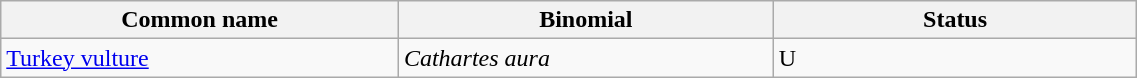<table width=60% class="wikitable">
<tr>
<th width=35%>Common name</th>
<th width=33%>Binomial</th>
<th width=32%>Status</th>
</tr>
<tr>
<td><a href='#'>Turkey vulture</a></td>
<td><em>Cathartes aura</em></td>
<td>U</td>
</tr>
</table>
